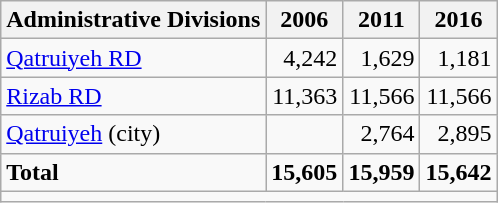<table class="wikitable">
<tr>
<th>Administrative Divisions</th>
<th>2006</th>
<th>2011</th>
<th>2016</th>
</tr>
<tr>
<td><a href='#'>Qatruiyeh RD</a></td>
<td style="text-align: right;">4,242</td>
<td style="text-align: right;">1,629</td>
<td style="text-align: right;">1,181</td>
</tr>
<tr>
<td><a href='#'>Rizab RD</a></td>
<td style="text-align: right;">11,363</td>
<td style="text-align: right;">11,566</td>
<td style="text-align: right;">11,566</td>
</tr>
<tr>
<td><a href='#'>Qatruiyeh</a> (city)</td>
<td style="text-align: right;"></td>
<td style="text-align: right;">2,764</td>
<td style="text-align: right;">2,895</td>
</tr>
<tr>
<td><strong>Total</strong></td>
<td style="text-align: right;"><strong>15,605</strong></td>
<td style="text-align: right;"><strong>15,959</strong></td>
<td style="text-align: right;"><strong>15,642</strong></td>
</tr>
<tr>
<td colspan=4></td>
</tr>
</table>
